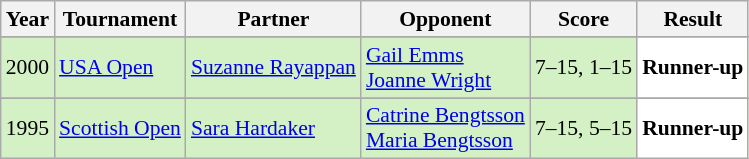<table class="sortable wikitable" style="font-size: 90%;">
<tr>
<th>Year</th>
<th>Tournament</th>
<th>Partner</th>
<th>Opponent</th>
<th>Score</th>
<th>Result</th>
</tr>
<tr>
</tr>
<tr style="background:#D4F1C5">
<td align="center">2000</td>
<td align="left"><a href='#'>USA Open</a></td>
<td align="left"> <a href='#'>Suzanne Rayappan</a></td>
<td align="left"> <a href='#'>Gail Emms</a> <br>  <a href='#'>Joanne Wright</a></td>
<td align="left">7–15, 1–15</td>
<td style="text-align:left; background:white"> <strong>Runner-up</strong></td>
</tr>
<tr>
</tr>
<tr style="background:#D4F1C5">
<td align="center">1995</td>
<td align="left"><a href='#'>Scottish Open</a></td>
<td align="left"> <a href='#'>Sara Hardaker</a></td>
<td align="left"> <a href='#'>Catrine Bengtsson</a> <br>  <a href='#'>Maria Bengtsson</a></td>
<td align="left">7–15, 5–15</td>
<td style="text-align:left; background:white"> <strong>Runner-up</strong></td>
</tr>
</table>
